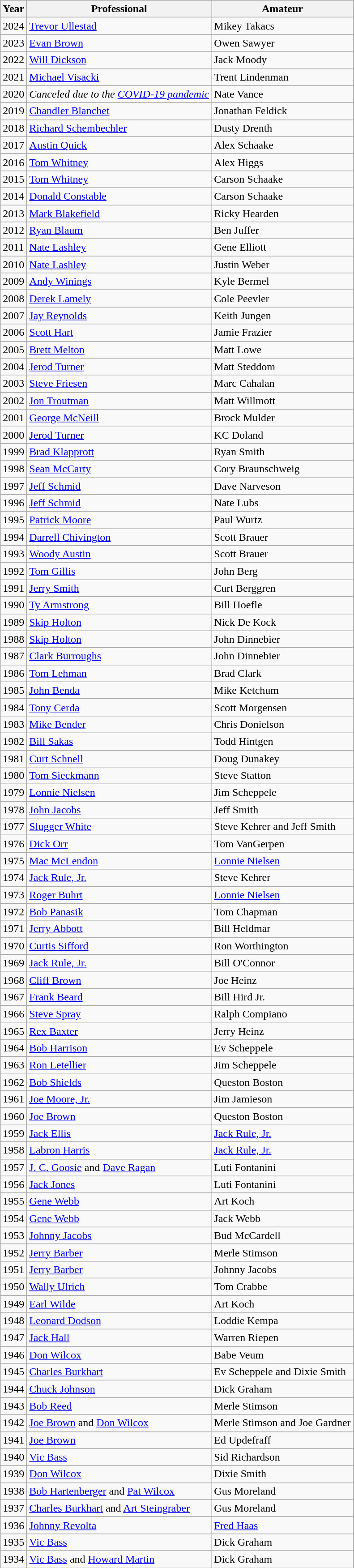<table class=wikitable>
<tr>
<th>Year</th>
<th>Professional</th>
<th>Amateur</th>
</tr>
<tr>
<td>2024</td>
<td><a href='#'>Trevor Ullestad</a></td>
<td>Mikey Takacs</td>
</tr>
<tr>
<td>2023</td>
<td><a href='#'>Evan Brown</a></td>
<td>Owen Sawyer</td>
</tr>
<tr>
<td>2022</td>
<td><a href='#'>Will Dickson</a></td>
<td>Jack Moody</td>
</tr>
<tr>
<td>2021</td>
<td><a href='#'>Michael Visacki</a></td>
<td>Trent Lindenman</td>
</tr>
<tr>
<td>2020</td>
<td><em>Canceled due to the <a href='#'>COVID-19 pandemic</a></em></td>
<td>Nate Vance</td>
</tr>
<tr>
<td>2019</td>
<td><a href='#'>Chandler Blanchet</a></td>
<td>Jonathan Feldick</td>
</tr>
<tr>
<td>2018</td>
<td><a href='#'>Richard Schembechler</a></td>
<td>Dusty Drenth</td>
</tr>
<tr>
<td>2017</td>
<td><a href='#'>Austin Quick</a></td>
<td>Alex Schaake</td>
</tr>
<tr>
<td>2016</td>
<td><a href='#'>Tom Whitney</a></td>
<td>Alex Higgs</td>
</tr>
<tr>
<td>2015</td>
<td><a href='#'>Tom Whitney</a></td>
<td>Carson Schaake</td>
</tr>
<tr>
<td>2014</td>
<td><a href='#'>Donald Constable</a></td>
<td>Carson Schaake</td>
</tr>
<tr>
<td>2013</td>
<td><a href='#'>Mark Blakefield</a></td>
<td>Ricky Hearden</td>
</tr>
<tr>
<td>2012</td>
<td><a href='#'>Ryan Blaum</a></td>
<td>Ben Juffer</td>
</tr>
<tr>
<td>2011</td>
<td><a href='#'>Nate Lashley</a></td>
<td>Gene Elliott</td>
</tr>
<tr>
<td>2010</td>
<td><a href='#'>Nate Lashley</a></td>
<td>Justin Weber</td>
</tr>
<tr>
<td>2009</td>
<td><a href='#'>Andy Winings</a></td>
<td>Kyle Bermel</td>
</tr>
<tr>
<td>2008</td>
<td><a href='#'>Derek Lamely</a></td>
<td>Cole Peevler</td>
</tr>
<tr>
<td>2007</td>
<td><a href='#'>Jay Reynolds</a></td>
<td>Keith Jungen</td>
</tr>
<tr>
<td>2006</td>
<td><a href='#'>Scott Hart</a></td>
<td>Jamie Frazier</td>
</tr>
<tr>
<td>2005</td>
<td><a href='#'>Brett Melton</a></td>
<td>Matt Lowe</td>
</tr>
<tr>
<td>2004</td>
<td><a href='#'>Jerod Turner</a></td>
<td>Matt Steddom</td>
</tr>
<tr>
<td>2003</td>
<td><a href='#'>Steve Friesen</a></td>
<td>Marc Cahalan</td>
</tr>
<tr>
<td>2002</td>
<td><a href='#'>Jon Troutman</a></td>
<td>Matt Willmott</td>
</tr>
<tr>
<td>2001</td>
<td><a href='#'>George McNeill</a></td>
<td>Brock Mulder</td>
</tr>
<tr>
<td>2000</td>
<td><a href='#'>Jerod Turner</a></td>
<td>KC Doland</td>
</tr>
<tr>
<td>1999</td>
<td><a href='#'>Brad Klapprott</a></td>
<td>Ryan Smith</td>
</tr>
<tr>
<td>1998</td>
<td><a href='#'>Sean McCarty</a></td>
<td>Cory Braunschweig</td>
</tr>
<tr>
<td>1997</td>
<td><a href='#'>Jeff Schmid</a></td>
<td>Dave Narveson</td>
</tr>
<tr>
<td>1996</td>
<td><a href='#'>Jeff Schmid</a></td>
<td>Nate Lubs</td>
</tr>
<tr>
<td>1995</td>
<td><a href='#'>Patrick Moore</a></td>
<td>Paul Wurtz</td>
</tr>
<tr>
<td>1994</td>
<td><a href='#'>Darrell Chivington</a></td>
<td>Scott Brauer</td>
</tr>
<tr>
<td>1993</td>
<td><a href='#'>Woody Austin</a></td>
<td>Scott Brauer</td>
</tr>
<tr>
<td>1992</td>
<td><a href='#'>Tom Gillis</a></td>
<td>John Berg</td>
</tr>
<tr>
<td>1991</td>
<td><a href='#'>Jerry Smith</a></td>
<td>Curt Berggren</td>
</tr>
<tr>
<td>1990</td>
<td><a href='#'>Ty Armstrong</a></td>
<td>Bill Hoefle</td>
</tr>
<tr>
<td>1989</td>
<td><a href='#'>Skip Holton</a></td>
<td>Nick De Kock</td>
</tr>
<tr>
<td>1988</td>
<td><a href='#'>Skip Holton</a></td>
<td>John Dinnebier</td>
</tr>
<tr>
<td>1987</td>
<td><a href='#'>Clark Burroughs</a></td>
<td>John Dinnebier</td>
</tr>
<tr>
<td>1986</td>
<td><a href='#'>Tom Lehman</a></td>
<td>Brad Clark</td>
</tr>
<tr>
<td>1985</td>
<td><a href='#'>John Benda</a></td>
<td>Mike Ketchum</td>
</tr>
<tr>
<td>1984</td>
<td><a href='#'>Tony Cerda</a></td>
<td>Scott Morgensen</td>
</tr>
<tr>
<td>1983</td>
<td><a href='#'>Mike Bender</a></td>
<td>Chris Donielson</td>
</tr>
<tr>
<td>1982</td>
<td><a href='#'>Bill Sakas</a></td>
<td>Todd Hintgen</td>
</tr>
<tr>
<td>1981</td>
<td><a href='#'>Curt Schnell</a></td>
<td>Doug Dunakey</td>
</tr>
<tr>
<td>1980</td>
<td><a href='#'>Tom Sieckmann</a></td>
<td>Steve Statton</td>
</tr>
<tr>
<td>1979</td>
<td><a href='#'>Lonnie Nielsen</a></td>
<td>Jim Scheppele</td>
</tr>
<tr>
<td>1978</td>
<td><a href='#'>John Jacobs</a></td>
<td>Jeff Smith</td>
</tr>
<tr>
<td>1977</td>
<td><a href='#'>Slugger White</a></td>
<td>Steve Kehrer and Jeff Smith</td>
</tr>
<tr>
<td>1976</td>
<td><a href='#'>Dick Orr</a></td>
<td>Tom VanGerpen</td>
</tr>
<tr>
<td>1975</td>
<td><a href='#'>Mac McLendon</a></td>
<td><a href='#'>Lonnie Nielsen</a></td>
</tr>
<tr>
<td>1974</td>
<td><a href='#'>Jack Rule, Jr.</a></td>
<td>Steve Kehrer</td>
</tr>
<tr>
<td>1973</td>
<td><a href='#'>Roger Buhrt</a></td>
<td><a href='#'>Lonnie Nielsen</a></td>
</tr>
<tr>
<td>1972</td>
<td><a href='#'>Bob Panasik</a></td>
<td>Tom Chapman</td>
</tr>
<tr>
<td>1971</td>
<td><a href='#'>Jerry Abbott</a></td>
<td>Bill Heldmar</td>
</tr>
<tr>
<td>1970</td>
<td><a href='#'>Curtis Sifford</a></td>
<td>Ron Worthington</td>
</tr>
<tr>
<td>1969</td>
<td><a href='#'>Jack Rule, Jr.</a></td>
<td>Bill O'Connor</td>
</tr>
<tr>
<td>1968</td>
<td><a href='#'>Cliff Brown</a></td>
<td>Joe Heinz</td>
</tr>
<tr>
<td>1967</td>
<td><a href='#'>Frank Beard</a></td>
<td>Bill Hird Jr.</td>
</tr>
<tr>
<td>1966</td>
<td><a href='#'>Steve Spray</a></td>
<td>Ralph Compiano</td>
</tr>
<tr>
<td>1965</td>
<td><a href='#'>Rex Baxter</a></td>
<td>Jerry Heinz</td>
</tr>
<tr>
<td>1964</td>
<td><a href='#'>Bob Harrison</a></td>
<td>Ev Scheppele</td>
</tr>
<tr>
<td>1963</td>
<td><a href='#'>Ron Letellier</a></td>
<td>Jim Scheppele</td>
</tr>
<tr>
<td>1962</td>
<td><a href='#'>Bob Shields</a></td>
<td>Queston Boston</td>
</tr>
<tr>
<td>1961</td>
<td><a href='#'>Joe Moore, Jr.</a></td>
<td>Jim Jamieson</td>
</tr>
<tr>
<td>1960</td>
<td><a href='#'>Joe Brown</a></td>
<td>Queston Boston</td>
</tr>
<tr>
<td>1959</td>
<td><a href='#'>Jack Ellis</a></td>
<td><a href='#'>Jack Rule, Jr.</a></td>
</tr>
<tr>
<td>1958</td>
<td><a href='#'>Labron Harris</a></td>
<td><a href='#'>Jack Rule, Jr.</a></td>
</tr>
<tr>
<td>1957</td>
<td><a href='#'>J. C. Goosie</a> and <a href='#'>Dave Ragan</a></td>
<td>Luti Fontanini</td>
</tr>
<tr>
<td>1956</td>
<td><a href='#'>Jack Jones</a></td>
<td>Luti Fontanini</td>
</tr>
<tr>
<td>1955</td>
<td><a href='#'>Gene Webb</a></td>
<td>Art Koch</td>
</tr>
<tr>
<td>1954</td>
<td><a href='#'>Gene Webb</a></td>
<td>Jack Webb</td>
</tr>
<tr>
<td>1953</td>
<td><a href='#'>Johnny Jacobs</a></td>
<td>Bud McCardell</td>
</tr>
<tr>
<td>1952</td>
<td><a href='#'>Jerry Barber</a></td>
<td>Merle Stimson</td>
</tr>
<tr>
<td>1951</td>
<td><a href='#'>Jerry Barber</a></td>
<td>Johnny Jacobs</td>
</tr>
<tr>
<td>1950</td>
<td><a href='#'>Wally Ulrich</a></td>
<td>Tom Crabbe</td>
</tr>
<tr>
<td>1949</td>
<td><a href='#'>Earl Wilde</a></td>
<td>Art Koch</td>
</tr>
<tr>
<td>1948</td>
<td><a href='#'>Leonard Dodson</a></td>
<td>Loddie Kempa</td>
</tr>
<tr>
<td>1947</td>
<td><a href='#'>Jack Hall</a></td>
<td>Warren Riepen</td>
</tr>
<tr>
<td>1946</td>
<td><a href='#'>Don Wilcox</a></td>
<td>Babe Veum</td>
</tr>
<tr>
<td>1945</td>
<td><a href='#'>Charles Burkhart</a></td>
<td>Ev Scheppele and Dixie Smith</td>
</tr>
<tr>
<td>1944</td>
<td><a href='#'>Chuck Johnson</a></td>
<td>Dick Graham</td>
</tr>
<tr>
<td>1943</td>
<td><a href='#'>Bob Reed</a></td>
<td>Merle Stimson</td>
</tr>
<tr>
<td>1942</td>
<td><a href='#'>Joe Brown</a> and <a href='#'>Don Wilcox</a></td>
<td>Merle Stimson and Joe Gardner</td>
</tr>
<tr>
<td>1941</td>
<td><a href='#'>Joe Brown</a></td>
<td>Ed Updefraff</td>
</tr>
<tr>
<td>1940</td>
<td><a href='#'>Vic Bass</a></td>
<td>Sid Richardson</td>
</tr>
<tr>
<td>1939</td>
<td><a href='#'>Don Wilcox</a></td>
<td>Dixie Smith</td>
</tr>
<tr>
<td>1938</td>
<td><a href='#'>Bob Hartenberger</a> and <a href='#'>Pat Wilcox</a></td>
<td>Gus Moreland</td>
</tr>
<tr>
<td>1937</td>
<td><a href='#'>Charles Burkhart</a> and <a href='#'>Art Steingraber</a></td>
<td>Gus Moreland</td>
</tr>
<tr>
<td>1936</td>
<td><a href='#'>Johnny Revolta</a></td>
<td><a href='#'>Fred Haas</a></td>
</tr>
<tr>
<td>1935</td>
<td><a href='#'>Vic Bass</a></td>
<td>Dick Graham</td>
</tr>
<tr>
<td>1934</td>
<td><a href='#'>Vic Bass</a> and <a href='#'>Howard Martin</a></td>
<td>Dick Graham</td>
</tr>
</table>
